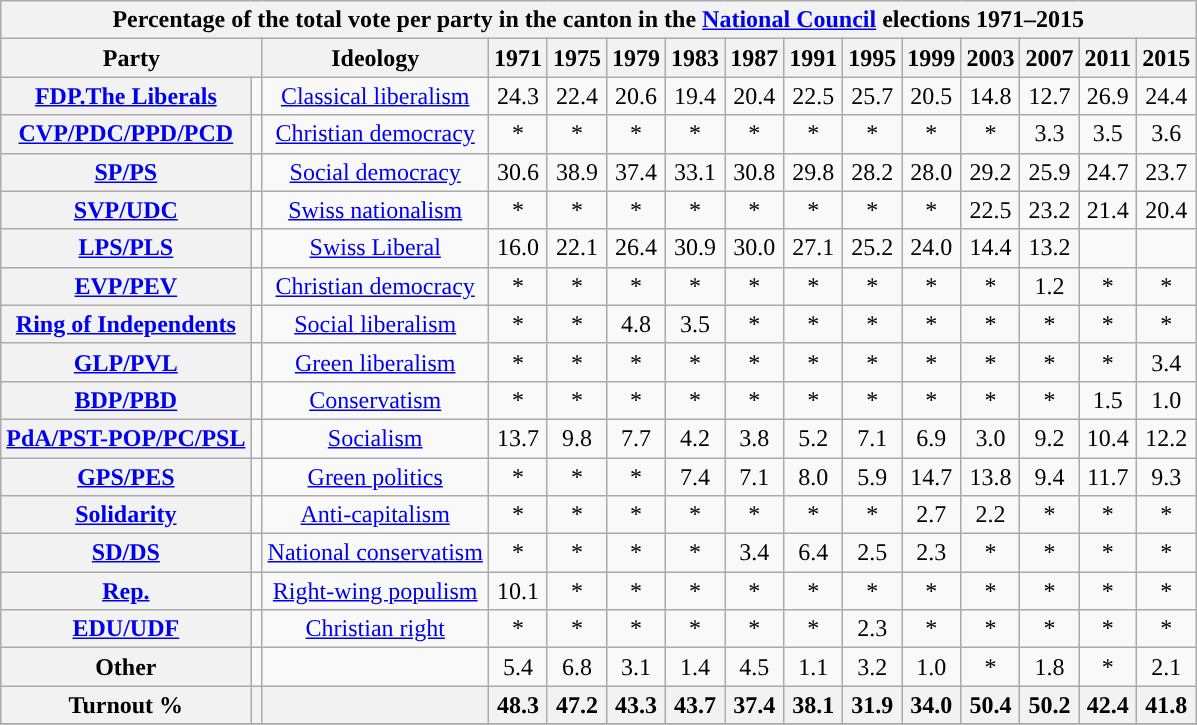<table class="wikitable sortable" style="text-align: center">
<tr>
<th colspan="15">Percentage of the total vote per party in the canton in the <a href='#'>National Council</a> elections 1971–2015</th>
</tr>
<tr>
<th colspan="2">Party</th>
<th class="unsortable">Ideology</th>
<th>1971</th>
<th>1975</th>
<th>1979</th>
<th>1983</th>
<th>1987</th>
<th>1991</th>
<th>1995</th>
<th>1999</th>
<th>2003</th>
<th>2007</th>
<th>2011</th>
<th>2015</th>
</tr>
<tr>
<th><a href='#'>FDP.The Liberals</a></th>
<td></td>
<td><a href='#'>Classical liberalism</a></td>
<td>24.3</td>
<td>22.4</td>
<td>20.6</td>
<td>19.4</td>
<td>20.4</td>
<td>22.5</td>
<td>25.7</td>
<td>20.5</td>
<td>14.8</td>
<td>12.7</td>
<td>26.9</td>
<td>24.4</td>
</tr>
<tr>
<th><a href='#'>CVP/PDC/PPD/PCD</a></th>
<td style="color:inherit;background-color:"></td>
<td><a href='#'>Christian democracy</a></td>
<td>* </td>
<td>*</td>
<td>*</td>
<td>*</td>
<td>*</td>
<td>*</td>
<td>*</td>
<td>*</td>
<td>*</td>
<td>3.3</td>
<td>3.5</td>
<td>3.6</td>
</tr>
<tr>
<th><a href='#'>SP/PS</a></th>
<td style="color:inherit;background-color:"></td>
<td><a href='#'>Social democracy</a></td>
<td>30.6</td>
<td>38.9</td>
<td>37.4</td>
<td>33.1</td>
<td>30.8</td>
<td>29.8</td>
<td>28.2</td>
<td>28.0</td>
<td>29.2</td>
<td>25.9</td>
<td>24.7</td>
<td>23.7</td>
</tr>
<tr>
<th><a href='#'>SVP/UDC</a></th>
<td style="color:inherit;background-color:"></td>
<td><a href='#'>Swiss nationalism</a></td>
<td>*</td>
<td>*</td>
<td>*</td>
<td>*</td>
<td>*</td>
<td>*</td>
<td>*</td>
<td>*</td>
<td>22.5</td>
<td>23.2</td>
<td>21.4</td>
<td>20.4</td>
</tr>
<tr>
<th><a href='#'>LPS/PLS</a></th>
<td style="color:inherit;background-color:"></td>
<td><a href='#'>Swiss Liberal</a></td>
<td>16.0</td>
<td>22.1</td>
<td>26.4</td>
<td>30.9</td>
<td>30.0</td>
<td>27.1</td>
<td>25.2</td>
<td>24.0</td>
<td>14.4</td>
<td>13.2</td>
<td></td>
<td></td>
</tr>
<tr>
<th><a href='#'>EVP/PEV</a></th>
<td style="color:inherit;background-color:"></td>
<td><a href='#'>Christian democracy</a></td>
<td>*</td>
<td>*</td>
<td>*</td>
<td>*</td>
<td>*</td>
<td>*</td>
<td>*</td>
<td>*</td>
<td>*</td>
<td>1.2</td>
<td>*</td>
<td>*</td>
</tr>
<tr>
<th><a href='#'>Ring of Independents</a></th>
<td></td>
<td><a href='#'>Social liberalism</a></td>
<td>*</td>
<td>*</td>
<td>4.8</td>
<td>3.5</td>
<td>*</td>
<td>*</td>
<td>*</td>
<td>*</td>
<td>*</td>
<td>*</td>
<td>*</td>
<td>*</td>
</tr>
<tr>
<th><a href='#'>GLP/PVL</a></th>
<td style="color:inherit;background-color:"></td>
<td><a href='#'>Green liberalism</a></td>
<td>*</td>
<td>*</td>
<td>*</td>
<td>*</td>
<td>*</td>
<td>*</td>
<td>*</td>
<td>*</td>
<td>*</td>
<td>*</td>
<td>*</td>
<td>3.4</td>
</tr>
<tr>
<th><a href='#'>BDP/PBD</a></th>
<td style="color:inherit;background-color:"></td>
<td><a href='#'>Conservatism</a></td>
<td>*</td>
<td>*</td>
<td>*</td>
<td>*</td>
<td>*</td>
<td>*</td>
<td>*</td>
<td>*</td>
<td>*</td>
<td>*</td>
<td>1.5</td>
<td>1.0</td>
</tr>
<tr>
<th><a href='#'>PdA/PST-POP/PC/PSL</a></th>
<td style="color:inherit;background-color:"></td>
<td><a href='#'>Socialism</a></td>
<td>13.7</td>
<td>9.8</td>
<td>7.7</td>
<td>4.2</td>
<td>3.8</td>
<td>5.2</td>
<td>7.1</td>
<td>6.9</td>
<td>3.0</td>
<td>9.2</td>
<td>10.4</td>
<td>12.2</td>
</tr>
<tr>
<th><a href='#'>GPS/PES</a></th>
<td style="color:inherit;background-color:"></td>
<td><a href='#'>Green politics</a></td>
<td>*</td>
<td>*</td>
<td>*</td>
<td>7.4</td>
<td>7.1</td>
<td>8.0</td>
<td>5.9</td>
<td>14.7</td>
<td>13.8</td>
<td>9.4</td>
<td>11.7</td>
<td>9.3</td>
</tr>
<tr>
<th><a href='#'>Solidarity</a></th>
<td style="color:inherit;background-color:"></td>
<td><a href='#'>Anti-capitalism</a></td>
<td>*</td>
<td>*</td>
<td>*</td>
<td>*</td>
<td>*</td>
<td>*</td>
<td>*</td>
<td>2.7</td>
<td>2.2</td>
<td>*</td>
<td>*</td>
<td>*</td>
</tr>
<tr>
<th><a href='#'>SD/DS</a></th>
<td style="color:inherit;background-color:"></td>
<td><a href='#'>National conservatism</a></td>
<td>*</td>
<td>*</td>
<td>*</td>
<td>*</td>
<td>3.4</td>
<td>6.4</td>
<td>2.5</td>
<td>2.3</td>
<td>*</td>
<td>*</td>
<td>*</td>
<td>*</td>
</tr>
<tr>
<th><a href='#'>Rep.</a></th>
<td></td>
<td><a href='#'>Right-wing populism</a></td>
<td>10.1</td>
<td>*</td>
<td>*</td>
<td>*</td>
<td>*</td>
<td>*</td>
<td>*</td>
<td>*</td>
<td>*</td>
<td>*</td>
<td>*</td>
<td>*</td>
</tr>
<tr>
<th><a href='#'>EDU/UDF</a></th>
<td style="color:inherit;background-color:"></td>
<td><a href='#'>Christian right</a></td>
<td>*</td>
<td>*</td>
<td>*</td>
<td>*</td>
<td>*</td>
<td>*</td>
<td>2.3</td>
<td>*</td>
<td>*</td>
<td>*</td>
<td>*</td>
<td>*</td>
</tr>
<tr>
<th>Other</th>
<td></td>
<td></td>
<td>5.4</td>
<td>6.8</td>
<td>3.1</td>
<td>1.4</td>
<td>4.5</td>
<td>1.1</td>
<td>3.2</td>
<td>1.0</td>
<td>*</td>
<td>1.8</td>
<td>*</td>
<td>2.1</td>
</tr>
<tr>
<th>Turnout %</th>
<th></th>
<th></th>
<th>48.3</th>
<th>47.2</th>
<th>43.3</th>
<th>43.7</th>
<th>37.4</th>
<th>38.1</th>
<th>31.9</th>
<th>34.0</th>
<th>50.4</th>
<th>50.2</th>
<th>42.4</th>
<th>41.8</th>
</tr>
<tr>
</tr>
</table>
